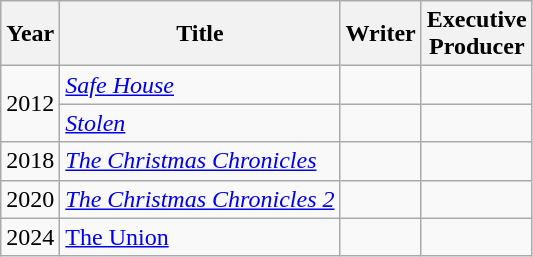<table class="wikitable">
<tr>
<th>Year</th>
<th>Title</th>
<th>Writer</th>
<th>Executive<br>Producer</th>
</tr>
<tr>
<td rowspan=2>2012</td>
<td><em><a href='#'>Safe House</a></em></td>
<td></td>
<td></td>
</tr>
<tr>
<td><em><a href='#'>Stolen</a></em></td>
<td></td>
<td></td>
</tr>
<tr>
<td>2018</td>
<td><em><a href='#'>The Christmas Chronicles</a></em></td>
<td></td>
<td></td>
</tr>
<tr>
<td>2020</td>
<td><em><a href='#'>The Christmas Chronicles 2</a></td>
<td></td>
<td></td>
</tr>
<tr>
<td>2024</td>
<td></em><a href='#'>The Union</a><em></td>
<td></td>
<td></td>
</tr>
</table>
